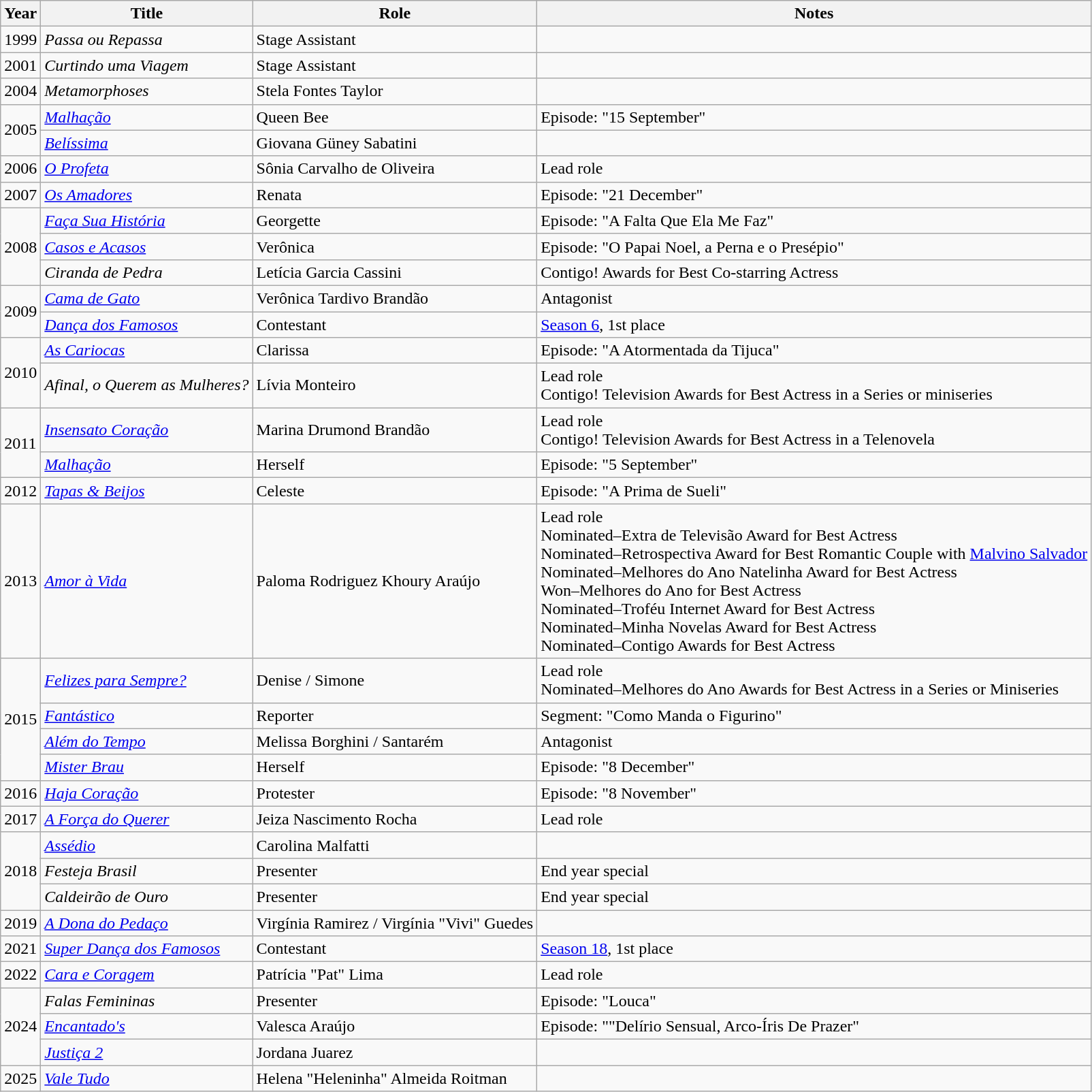<table class="wikitable">
<tr>
<th>Year</th>
<th>Title</th>
<th>Role</th>
<th>Notes</th>
</tr>
<tr>
<td>1999</td>
<td><em>Passa ou Repassa</em></td>
<td>Stage Assistant</td>
<td></td>
</tr>
<tr>
<td>2001</td>
<td><em>Curtindo uma Viagem</em></td>
<td>Stage Assistant</td>
<td></td>
</tr>
<tr>
<td>2004</td>
<td><em>Metamorphoses</em></td>
<td>Stela Fontes Taylor</td>
<td></td>
</tr>
<tr>
<td rowspan="2">2005</td>
<td><em><a href='#'>Malhação</a></em></td>
<td>Queen Bee</td>
<td>Episode: "15 September"</td>
</tr>
<tr>
<td><em><a href='#'>Belíssima</a></em></td>
<td>Giovana Güney Sabatini</td>
<td></td>
</tr>
<tr>
<td>2006</td>
<td><em><a href='#'>O Profeta</a></em></td>
<td>Sônia Carvalho de Oliveira</td>
<td>Lead role</td>
</tr>
<tr>
<td>2007</td>
<td><em><a href='#'>Os Amadores</a></em></td>
<td>Renata</td>
<td>Episode: "21 December"</td>
</tr>
<tr>
<td rowspan="3">2008</td>
<td><em><a href='#'>Faça Sua História</a></em></td>
<td>Georgette</td>
<td>Episode: "A Falta Que Ela Me Faz"</td>
</tr>
<tr>
<td><em><a href='#'>Casos e Acasos</a></em></td>
<td>Verônica</td>
<td>Episode: "O Papai Noel, a Perna e o Presépio"</td>
</tr>
<tr>
<td><em>Ciranda de Pedra</em></td>
<td>Letícia Garcia Cassini</td>
<td>Contigo! Awards for Best Co-starring Actress</td>
</tr>
<tr>
<td rowspan="2">2009</td>
<td><em><a href='#'>Cama de Gato</a></em></td>
<td>Verônica Tardivo Brandão</td>
<td>Antagonist</td>
</tr>
<tr>
<td><em><a href='#'>Dança dos Famosos</a></em></td>
<td>Contestant</td>
<td><a href='#'>Season 6</a>, 1st place</td>
</tr>
<tr>
<td rowspan="2">2010</td>
<td><em><a href='#'>As Cariocas</a></em></td>
<td>Clarissa</td>
<td>Episode: "A Atormentada da Tijuca"</td>
</tr>
<tr>
<td><em>Afinal, o Querem as Mulheres?</em></td>
<td>Lívia Monteiro</td>
<td>Lead role <br> Contigo! Television Awards for Best Actress in a Series or miniseries</td>
</tr>
<tr>
<td rowspan="2">2011</td>
<td><em><a href='#'>Insensato Coração</a></em></td>
<td>Marina Drumond Brandão</td>
<td>Lead role <br> Contigo! Television Awards for Best Actress in a Telenovela</td>
</tr>
<tr>
<td><em><a href='#'>Malhação</a></em></td>
<td>Herself</td>
<td>Episode: "5 September"</td>
</tr>
<tr>
<td>2012</td>
<td><em><a href='#'>Tapas & Beijos</a></em></td>
<td>Celeste</td>
<td>Episode: "A Prima de Sueli"</td>
</tr>
<tr>
<td>2013</td>
<td><em><a href='#'>Amor à Vida</a></em></td>
<td>Paloma Rodriguez Khoury Araújo</td>
<td>Lead role <br> Nominated–Extra de Televisão Award for Best Actress <br> Nominated–Retrospectiva Award for Best Romantic Couple with <a href='#'>Malvino Salvador</a> <br> Nominated–Melhores do Ano Natelinha Award for Best Actress <br> Won–Melhores do Ano for Best Actress <br> Nominated–Troféu Internet Award for Best Actress <br> Nominated–Minha Novelas Award for Best Actress <br> Nominated–Contigo Awards for Best Actress</td>
</tr>
<tr>
<td rowspan="4">2015</td>
<td><em><a href='#'>Felizes para Sempre?</a></em></td>
<td>Denise / Simone</td>
<td>Lead role <br> Nominated–Melhores do Ano Awards for Best Actress in a Series or Miniseries</td>
</tr>
<tr>
<td><em><a href='#'>Fantástico</a></em></td>
<td>Reporter</td>
<td>Segment: "Como Manda o Figurino"</td>
</tr>
<tr>
<td><em><a href='#'>Além do Tempo</a></em></td>
<td>Melissa Borghini / Santarém</td>
<td>Antagonist</td>
</tr>
<tr>
<td><em><a href='#'>Mister Brau</a></em></td>
<td>Herself</td>
<td>Episode: "8 December"</td>
</tr>
<tr>
<td>2016</td>
<td><em><a href='#'>Haja Coração</a></em></td>
<td>Protester</td>
<td>Episode: "8 November"</td>
</tr>
<tr>
<td>2017</td>
<td><em><a href='#'>A Força do Querer</a></em></td>
<td>Jeiza Nascimento Rocha</td>
<td>Lead role</td>
</tr>
<tr>
<td rowspan="3">2018</td>
<td><em><a href='#'>Assédio</a></em></td>
<td>Carolina Malfatti</td>
<td></td>
</tr>
<tr>
<td><em>Festeja Brasil</em></td>
<td>Presenter</td>
<td>End year special</td>
</tr>
<tr>
<td><em>Caldeirão de Ouro</em></td>
<td>Presenter</td>
<td>End year special</td>
</tr>
<tr>
<td>2019</td>
<td><em><a href='#'>A Dona do Pedaço</a></em></td>
<td>Virgínia Ramirez / Virgínia "Vivi" Guedes</td>
<td></td>
</tr>
<tr>
<td>2021</td>
<td><em><a href='#'>Super Dança dos Famosos</a></em></td>
<td>Contestant</td>
<td><a href='#'>Season 18</a>, 1st place</td>
</tr>
<tr>
<td>2022</td>
<td><em><a href='#'>Cara e Coragem</a></em></td>
<td>Patrícia "Pat" Lima</td>
<td>Lead role</td>
</tr>
<tr>
<td rowspan="3">2024</td>
<td><em>Falas Femininas</em></td>
<td>Presenter</td>
<td>Episode: "Louca"</td>
</tr>
<tr>
<td><em><a href='#'>Encantado's</a></em></td>
<td>Valesca Araújo</td>
<td>Episode: ""Delírio Sensual, Arco-Íris De Prazer"</td>
</tr>
<tr>
<td><em><a href='#'>Justiça 2</a></em></td>
<td>Jordana Juarez</td>
<td></td>
</tr>
<tr>
<td>2025</td>
<td><em><a href='#'>Vale Tudo</a></em></td>
<td>Helena "Heleninha" Almeida Roitman </td>
<td></td>
</tr>
</table>
